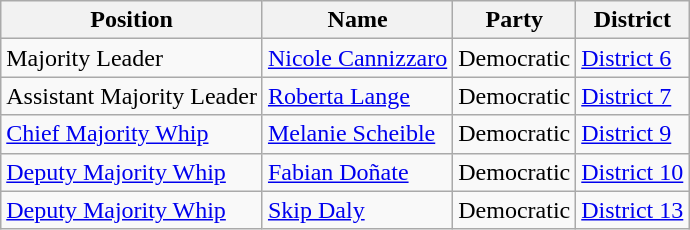<table class=wikitable>
<tr>
<th>Position</th>
<th>Name</th>
<th>Party</th>
<th>District</th>
</tr>
<tr>
<td>Majority Leader</td>
<td><a href='#'>Nicole Cannizzaro</a></td>
<td>Democratic</td>
<td><a href='#'>District 6</a></td>
</tr>
<tr>
<td>Assistant Majority Leader</td>
<td><a href='#'>Roberta Lange</a></td>
<td>Democratic</td>
<td><a href='#'>District 7</a></td>
</tr>
<tr>
<td><a href='#'>Chief Majority Whip</a></td>
<td><a href='#'>Melanie Scheible</a></td>
<td>Democratic</td>
<td><a href='#'>District 9</a></td>
</tr>
<tr>
<td><a href='#'>Deputy Majority Whip</a></td>
<td><a href='#'>Fabian Doñate</a></td>
<td>Democratic</td>
<td><a href='#'>District 10</a></td>
</tr>
<tr>
<td><a href='#'>Deputy Majority Whip</a></td>
<td><a href='#'>Skip Daly</a></td>
<td>Democratic</td>
<td><a href='#'>District 13</a></td>
</tr>
</table>
